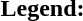<table class="toccolours" style="font-size:100%; white-space:nowrap;">
<tr>
<td><strong>Legend:</strong></td>
<td>      </td>
</tr>
<tr>
<td></td>
</tr>
<tr>
<td></td>
</tr>
</table>
